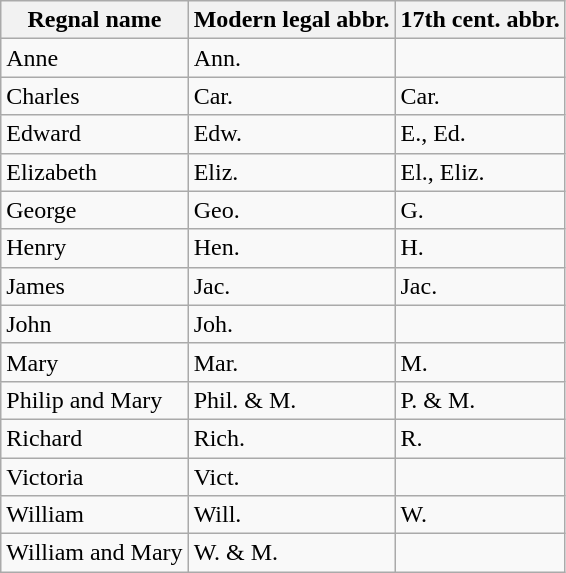<table class="wikitable">
<tr>
<th>Regnal name</th>
<th>Modern legal abbr.</th>
<th>17th cent. abbr.</th>
</tr>
<tr>
<td>Anne</td>
<td>Ann.</td>
<td></td>
</tr>
<tr>
<td>Charles</td>
<td>Car.</td>
<td>Car.</td>
</tr>
<tr>
<td>Edward</td>
<td>Edw.</td>
<td>E., Ed.</td>
</tr>
<tr>
<td>Elizabeth</td>
<td>Eliz.</td>
<td>El., Eliz.</td>
</tr>
<tr>
<td>George</td>
<td>Geo.</td>
<td>G.</td>
</tr>
<tr>
<td>Henry</td>
<td>Hen.</td>
<td>H.</td>
</tr>
<tr>
<td>James</td>
<td>Jac.</td>
<td>Jac.</td>
</tr>
<tr>
<td>John</td>
<td>Joh.</td>
<td></td>
</tr>
<tr>
<td>Mary</td>
<td>Mar.</td>
<td>M.</td>
</tr>
<tr>
<td>Philip and Mary</td>
<td>Phil. & M.</td>
<td>P. & M.</td>
</tr>
<tr>
<td>Richard</td>
<td>Rich.</td>
<td>R.</td>
</tr>
<tr>
<td>Victoria</td>
<td>Vict.</td>
<td></td>
</tr>
<tr>
<td>William</td>
<td>Will.</td>
<td>W.</td>
</tr>
<tr>
<td>William and Mary</td>
<td>W. & M.</td>
<td></td>
</tr>
</table>
